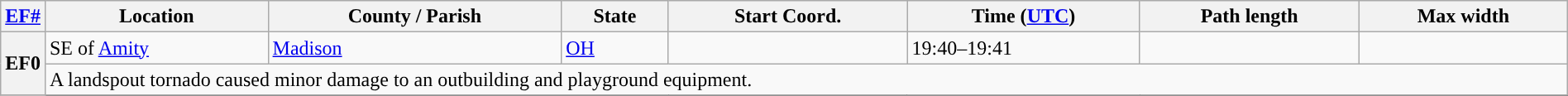<table class="wikitable sortable" style="width:100%;">
<tr>
<th scope="col" width="2%" align="center"><a href='#'>EF#</a></th>
<th scope="col" align="center" class="unsortable">Location</th>
<th scope="col" align="center" class="unsortable">County / Parish</th>
<th scope="col" align="center">State</th>
<th scope="col" align="center">Start Coord.</th>
<th scope="col" align="center">Time (<a href='#'>UTC</a>)</th>
<th scope="col" align="center">Path length</th>
<th scope="col" align="center">Max width</th>
</tr>
<tr>
<th scope="row" rowspan="2" style="background-color:#">EF0</th>
<td>SE of <a href='#'>Amity</a></td>
<td><a href='#'>Madison</a></td>
<td><a href='#'>OH</a></td>
<td></td>
<td>19:40–19:41</td>
<td></td>
<td></td>
</tr>
<tr class="expand-child">
<td colspan="8" style=" border-bottom: 1px solid black;">A landspout tornado caused minor damage to an outbuilding and playground equipment.</td>
</tr>
<tr>
</tr>
</table>
